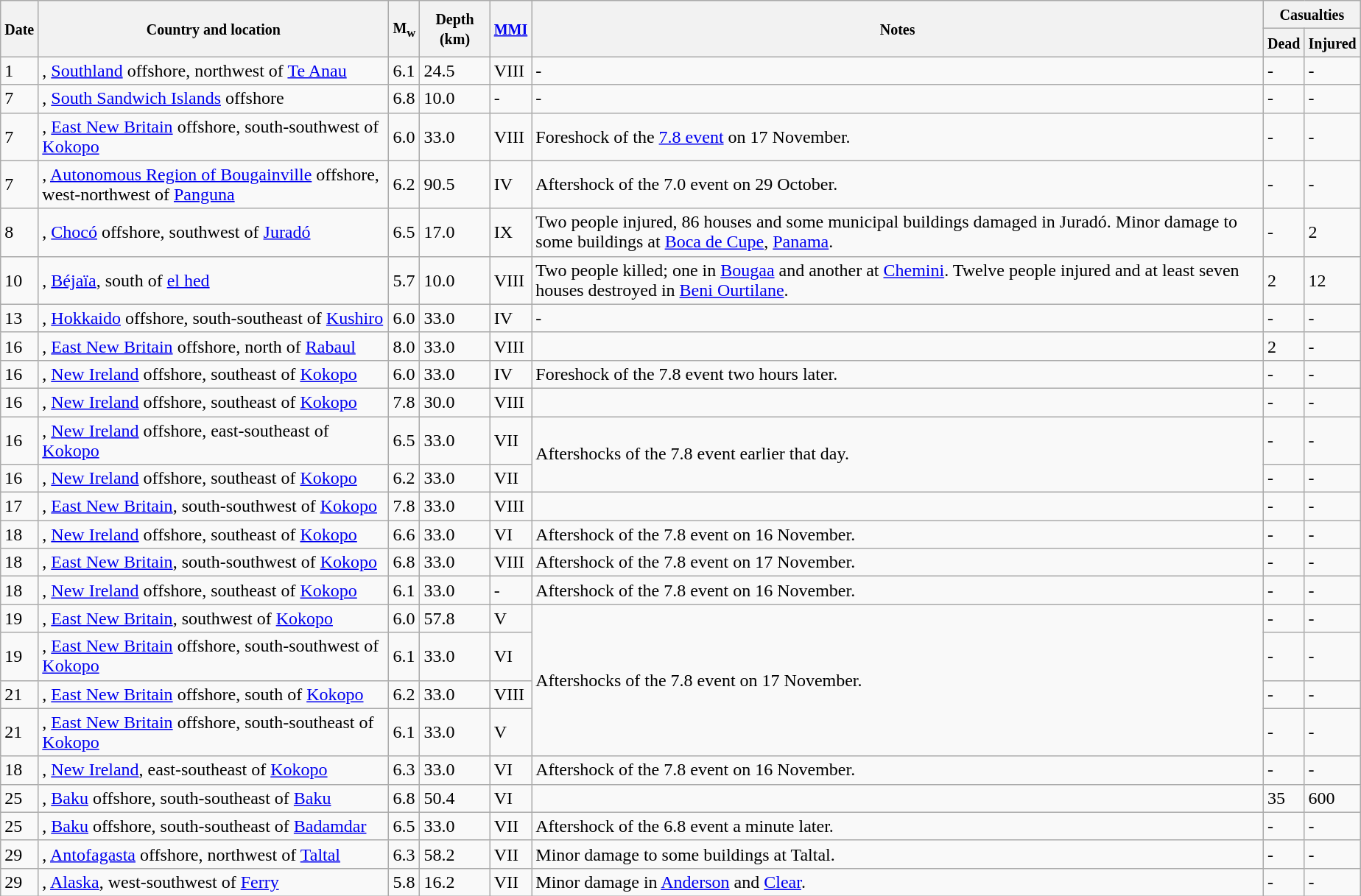<table class="wikitable sortable" style="border:1px black;  margin-left:1em;">
<tr>
<th rowspan="2"><small>Date</small></th>
<th rowspan="2" style="width: 310px"><small>Country and location</small></th>
<th rowspan="2"><small>M<sub>w</sub></small></th>
<th rowspan="2"><small>Depth (km)</small></th>
<th rowspan="2"><small><a href='#'>MMI</a></small></th>
<th rowspan="2" class="unsortable"><small>Notes</small></th>
<th colspan="2"><small>Casualties</small></th>
</tr>
<tr>
<th><small>Dead</small></th>
<th><small>Injured</small></th>
</tr>
<tr>
<td>1</td>
<td>, <a href='#'>Southland</a> offshore,  northwest of <a href='#'>Te Anau</a></td>
<td>6.1</td>
<td>24.5</td>
<td>VIII</td>
<td>-</td>
<td>-</td>
<td>-</td>
</tr>
<tr>
<td>7</td>
<td>, <a href='#'>South Sandwich Islands</a> offshore</td>
<td>6.8</td>
<td>10.0</td>
<td>-</td>
<td>-</td>
<td>-</td>
<td>-</td>
</tr>
<tr>
<td>7</td>
<td>, <a href='#'>East New Britain</a> offshore,  south-southwest of <a href='#'>Kokopo</a></td>
<td>6.0</td>
<td>33.0</td>
<td>VIII</td>
<td>Foreshock of the <a href='#'>7.8 event</a> on 17 November.</td>
<td>-</td>
<td>-</td>
</tr>
<tr>
<td>7</td>
<td>, <a href='#'>Autonomous Region of Bougainville</a> offshore,  west-northwest of <a href='#'>Panguna</a></td>
<td>6.2</td>
<td>90.5</td>
<td>IV</td>
<td>Aftershock of the 7.0 event on 29 October.</td>
<td>-</td>
<td>-</td>
</tr>
<tr>
<td>8</td>
<td>, <a href='#'>Chocó</a> offshore,  southwest of <a href='#'>Juradó</a></td>
<td>6.5</td>
<td>17.0</td>
<td>IX</td>
<td>Two people injured, 86 houses and some municipal buildings damaged in Juradó. Minor damage to some buildings at <a href='#'>Boca de Cupe</a>, <a href='#'>Panama</a>.</td>
<td>-</td>
<td>2</td>
</tr>
<tr>
<td>10</td>
<td>, <a href='#'>Béjaïa</a>,  south of <a href='#'>el hed</a></td>
<td>5.7</td>
<td>10.0</td>
<td>VIII</td>
<td>Two people killed; one in <a href='#'>Bougaa</a> and another at <a href='#'>Chemini</a>. Twelve people injured and at least seven houses destroyed in <a href='#'>Beni Ourtilane</a>.</td>
<td>2</td>
<td>12</td>
</tr>
<tr>
<td>13</td>
<td>, <a href='#'>Hokkaido</a> offshore,  south-southeast of <a href='#'>Kushiro</a></td>
<td>6.0</td>
<td>33.0</td>
<td>IV</td>
<td>-</td>
<td>-</td>
<td>-</td>
</tr>
<tr>
<td>16</td>
<td>, <a href='#'>East New Britain</a> offshore,  north of <a href='#'>Rabaul</a></td>
<td>8.0</td>
<td>33.0</td>
<td>VIII</td>
<td></td>
<td>2</td>
<td>-</td>
</tr>
<tr>
<td>16</td>
<td>, <a href='#'>New Ireland</a> offshore,  southeast of <a href='#'>Kokopo</a></td>
<td>6.0</td>
<td>33.0</td>
<td>IV</td>
<td>Foreshock of the 7.8 event two hours later.</td>
<td>-</td>
<td>-</td>
</tr>
<tr>
<td>16</td>
<td>, <a href='#'>New Ireland</a> offshore,  southeast of <a href='#'>Kokopo</a></td>
<td>7.8</td>
<td>30.0</td>
<td>VIII</td>
<td></td>
<td>-</td>
<td>-</td>
</tr>
<tr>
<td>16</td>
<td>, <a href='#'>New Ireland</a> offshore,  east-southeast of <a href='#'>Kokopo</a></td>
<td>6.5</td>
<td>33.0</td>
<td>VII</td>
<td rowspan=2>Aftershocks of the 7.8 event earlier that day.</td>
<td>-</td>
<td>-</td>
</tr>
<tr>
<td>16</td>
<td>, <a href='#'>New Ireland</a> offshore,  southeast of <a href='#'>Kokopo</a></td>
<td>6.2</td>
<td>33.0</td>
<td>VII</td>
<td>-</td>
<td>-</td>
</tr>
<tr>
<td>17</td>
<td>, <a href='#'>East New Britain</a>,  south-southwest of <a href='#'>Kokopo</a></td>
<td>7.8</td>
<td>33.0</td>
<td>VIII</td>
<td></td>
<td>-</td>
<td>-</td>
</tr>
<tr>
<td>18</td>
<td>, <a href='#'>New Ireland</a> offshore,  southeast of <a href='#'>Kokopo</a></td>
<td>6.6</td>
<td>33.0</td>
<td>VI</td>
<td>Aftershock of the 7.8 event on 16 November.</td>
<td>-</td>
<td>-</td>
</tr>
<tr>
<td>18</td>
<td>, <a href='#'>East New Britain</a>,  south-southwest of <a href='#'>Kokopo</a></td>
<td>6.8</td>
<td>33.0</td>
<td>VIII</td>
<td>Aftershock of the 7.8 event on 17 November.</td>
<td>-</td>
<td>-</td>
</tr>
<tr>
<td>18</td>
<td>, <a href='#'>New Ireland</a> offshore,  southeast of <a href='#'>Kokopo</a></td>
<td>6.1</td>
<td>33.0</td>
<td>-</td>
<td>Aftershock of the 7.8 event on 16 November.</td>
<td>-</td>
<td>-</td>
</tr>
<tr>
<td>19</td>
<td>, <a href='#'>East New Britain</a>,  southwest of <a href='#'>Kokopo</a></td>
<td>6.0</td>
<td>57.8</td>
<td>V</td>
<td rowspan=4>Aftershocks of the 7.8 event on 17 November.</td>
<td>-</td>
<td>-</td>
</tr>
<tr>
<td>19</td>
<td>, <a href='#'>East New Britain</a> offshore,  south-southwest of <a href='#'>Kokopo</a></td>
<td>6.1</td>
<td>33.0</td>
<td>VI</td>
<td>-</td>
<td>-</td>
</tr>
<tr>
<td>21</td>
<td>, <a href='#'>East New Britain</a> offshore,  south of <a href='#'>Kokopo</a></td>
<td>6.2</td>
<td>33.0</td>
<td>VIII</td>
<td>-</td>
<td>-</td>
</tr>
<tr>
<td>21</td>
<td>, <a href='#'>East New Britain</a> offshore,  south-southeast of <a href='#'>Kokopo</a></td>
<td>6.1</td>
<td>33.0</td>
<td>V</td>
<td>-</td>
<td>-</td>
</tr>
<tr>
<td>18</td>
<td>, <a href='#'>New Ireland</a>,  east-southeast of <a href='#'>Kokopo</a></td>
<td>6.3</td>
<td>33.0</td>
<td>VI</td>
<td>Aftershock of the 7.8 event on 16 November.</td>
<td>-</td>
<td>-</td>
</tr>
<tr>
<td>25</td>
<td>, <a href='#'>Baku</a> offshore,  south-southeast of <a href='#'>Baku</a></td>
<td>6.8</td>
<td>50.4</td>
<td>VI</td>
<td></td>
<td>35</td>
<td>600</td>
</tr>
<tr>
<td>25</td>
<td>, <a href='#'>Baku</a> offshore,  south-southeast of <a href='#'>Badamdar</a></td>
<td>6.5</td>
<td>33.0</td>
<td>VII</td>
<td>Aftershock of the 6.8 event a minute later.</td>
<td>-</td>
<td>-</td>
</tr>
<tr>
<td>29</td>
<td>, <a href='#'>Antofagasta</a> offshore,  northwest of <a href='#'>Taltal</a></td>
<td>6.3</td>
<td>58.2</td>
<td>VII</td>
<td>Minor damage to some buildings at Taltal.</td>
<td>-</td>
<td>-</td>
</tr>
<tr>
<td>29</td>
<td>, <a href='#'>Alaska</a>,  west-southwest of <a href='#'>Ferry</a></td>
<td>5.8</td>
<td>16.2</td>
<td>VII</td>
<td>Minor damage in <a href='#'>Anderson</a> and <a href='#'>Clear</a>.</td>
<td>-</td>
<td>-</td>
</tr>
<tr>
</tr>
</table>
